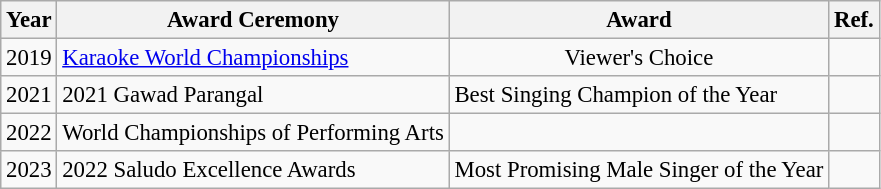<table class="wikitable" style="font-size: 95%;">
<tr>
<th>Year</th>
<th>Award Ceremony</th>
<th>Award</th>
<th>Ref.</th>
</tr>
<tr>
<td>2019</td>
<td><a href='#'>Karaoke World Championships</a></td>
<td align="center">Viewer's Choice</td>
<td></td>
</tr>
<tr>
<td>2021</td>
<td>2021 Gawad Parangal</td>
<td>Best Singing Champion of the Year</td>
<td></td>
</tr>
<tr>
<td>2022</td>
<td>World Championships of Performing Arts</td>
<td></td>
<td></td>
</tr>
<tr>
<td>2023</td>
<td>2022 Saludo Excellence Awards</td>
<td align="center">Most Promising Male Singer of the Year</td>
<td></td>
</tr>
</table>
